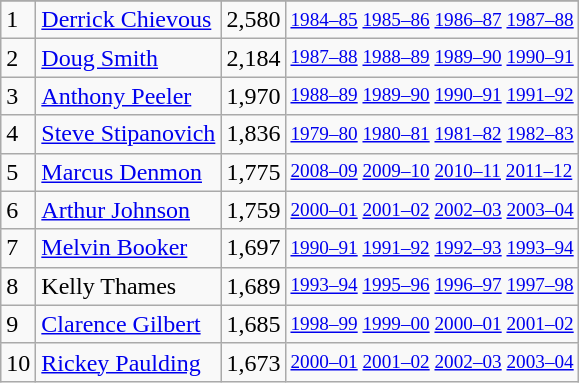<table class="wikitable">
<tr>
</tr>
<tr>
<td>1</td>
<td><a href='#'>Derrick Chievous</a></td>
<td>2,580</td>
<td style="font-size:80%;"><a href='#'>1984–85</a> <a href='#'>1985–86</a> <a href='#'>1986–87</a> <a href='#'>1987–88</a></td>
</tr>
<tr>
<td>2</td>
<td><a href='#'>Doug Smith</a></td>
<td>2,184</td>
<td style="font-size:80%;"><a href='#'>1987–88</a> <a href='#'>1988–89</a> <a href='#'>1989–90</a> <a href='#'>1990–91</a></td>
</tr>
<tr>
<td>3</td>
<td><a href='#'>Anthony Peeler</a></td>
<td>1,970</td>
<td style="font-size:80%;"><a href='#'>1988–89</a> <a href='#'>1989–90</a> <a href='#'>1990–91</a> <a href='#'>1991–92</a></td>
</tr>
<tr>
<td>4</td>
<td><a href='#'>Steve Stipanovich</a></td>
<td>1,836</td>
<td style="font-size:80%;"><a href='#'>1979–80</a> <a href='#'>1980–81</a> <a href='#'>1981–82</a> <a href='#'>1982–83</a></td>
</tr>
<tr>
<td>5</td>
<td><a href='#'>Marcus Denmon</a></td>
<td>1,775</td>
<td style="font-size:80%;"><a href='#'>2008–09</a> <a href='#'>2009–10</a> <a href='#'>2010–11</a> <a href='#'>2011–12</a></td>
</tr>
<tr>
<td>6</td>
<td><a href='#'>Arthur Johnson</a></td>
<td>1,759</td>
<td style="font-size:80%;"><a href='#'>2000–01</a> <a href='#'>2001–02</a> <a href='#'>2002–03</a> <a href='#'>2003–04</a></td>
</tr>
<tr>
<td>7</td>
<td><a href='#'>Melvin Booker</a></td>
<td>1,697</td>
<td style="font-size:80%;"><a href='#'>1990–91</a> <a href='#'>1991–92</a> <a href='#'>1992–93</a> <a href='#'>1993–94</a></td>
</tr>
<tr>
<td>8</td>
<td>Kelly Thames</td>
<td>1,689</td>
<td style="font-size:80%;"><a href='#'>1993–94</a> <a href='#'>1995–96</a> <a href='#'>1996–97</a> <a href='#'>1997–98</a></td>
</tr>
<tr>
<td>9</td>
<td><a href='#'>Clarence Gilbert</a></td>
<td>1,685</td>
<td style="font-size:80%;"><a href='#'>1998–99</a> <a href='#'>1999–00</a> <a href='#'>2000–01</a> <a href='#'>2001–02</a></td>
</tr>
<tr>
<td>10</td>
<td><a href='#'>Rickey Paulding</a></td>
<td>1,673</td>
<td style="font-size:80%;"><a href='#'>2000–01</a> <a href='#'>2001–02</a> <a href='#'>2002–03</a> <a href='#'>2003–04</a></td>
</tr>
</table>
